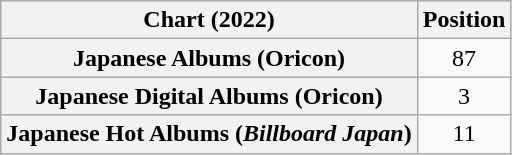<table class="wikitable sortable plainrowheaders" style="text-align:center">
<tr>
<th scope="col">Chart (2022)</th>
<th scope="col">Position</th>
</tr>
<tr>
<th scope="row">Japanese Albums (Oricon)</th>
<td>87</td>
</tr>
<tr>
<th scope="row">Japanese Digital Albums (Oricon)</th>
<td>3</td>
</tr>
<tr>
<th scope="row">Japanese Hot Albums (<em>Billboard Japan</em>)</th>
<td>11</td>
</tr>
</table>
